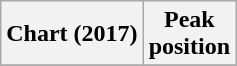<table class="wikitable sortable plainrowheaders" style="text-align:center">
<tr>
<th scope="col">Chart (2017)</th>
<th scope="col">Peak<br>position</th>
</tr>
<tr>
</tr>
</table>
